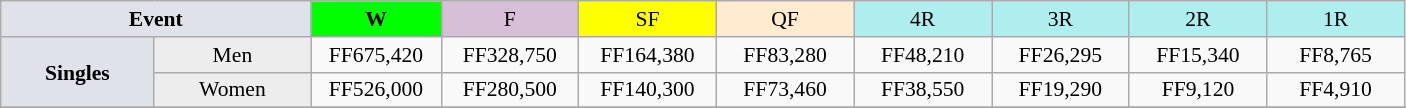<table class=wikitable style=font-size:90%;text-align:center>
<tr>
<td width=200 colspan=2 bgcolor=#dfe2e9><strong>Event</strong></td>
<td width=80 bgcolor=lime><strong>W</strong></td>
<td width=85 bgcolor=#D8BFD8>F</td>
<td width=85 bgcolor=#FFFF00>SF</td>
<td width=85 bgcolor=#ffebcd>QF</td>
<td width=85 bgcolor=#afeeee>4R</td>
<td width=85 bgcolor=#afeeee>3R</td>
<td width=85 bgcolor=#afeeee>2R</td>
<td width=85 bgcolor=#afeeee>1R</td>
</tr>
<tr>
<td rowspan=2 bgcolor=#dfe2e9><strong>Singles</strong> </td>
<td bgcolor=#EDEDED>Men</td>
<td>FF675,420</td>
<td>FF328,750</td>
<td>FF164,380</td>
<td>FF83,280</td>
<td>FF48,210</td>
<td>FF26,295</td>
<td>FF15,340</td>
<td>FF8,765</td>
</tr>
<tr>
<td bgcolor=#EDEDED>Women</td>
<td>FF526,000</td>
<td>FF280,500</td>
<td>FF140,300</td>
<td>FF73,460</td>
<td>FF38,550</td>
<td>FF19,290</td>
<td>FF9,120</td>
<td>FF4,910</td>
</tr>
<tr>
</tr>
</table>
